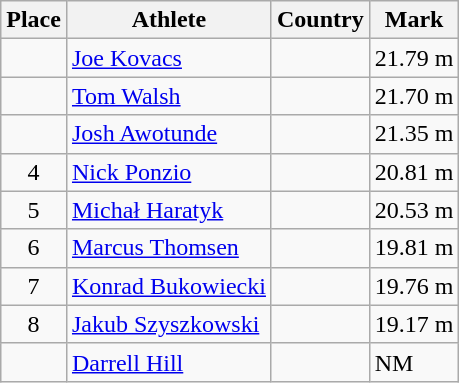<table class="wikitable">
<tr>
<th>Place</th>
<th>Athlete</th>
<th>Country</th>
<th>Mark</th>
</tr>
<tr>
<td align=center></td>
<td><a href='#'>Joe Kovacs</a></td>
<td></td>
<td>21.79 m</td>
</tr>
<tr>
<td align=center></td>
<td><a href='#'>Tom Walsh</a></td>
<td></td>
<td>21.70 m</td>
</tr>
<tr>
<td align=center></td>
<td><a href='#'>Josh Awotunde</a></td>
<td></td>
<td>21.35 m</td>
</tr>
<tr>
<td align=center>4</td>
<td><a href='#'>Nick Ponzio</a></td>
<td></td>
<td>20.81 m</td>
</tr>
<tr>
<td align=center>5</td>
<td><a href='#'>Michał Haratyk</a></td>
<td></td>
<td>20.53 m</td>
</tr>
<tr>
<td align=center>6</td>
<td><a href='#'>Marcus Thomsen</a></td>
<td></td>
<td>19.81 m</td>
</tr>
<tr>
<td align=center>7</td>
<td><a href='#'>Konrad Bukowiecki</a></td>
<td></td>
<td>19.76 m</td>
</tr>
<tr>
<td align=center>8</td>
<td><a href='#'>Jakub Szyszkowski</a></td>
<td></td>
<td>19.17 m</td>
</tr>
<tr>
<td align=center></td>
<td><a href='#'>Darrell Hill</a></td>
<td></td>
<td>NM</td>
</tr>
</table>
